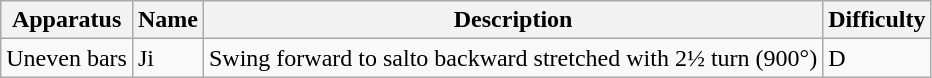<table class="wikitable">
<tr>
<th>Apparatus</th>
<th>Name</th>
<th>Description</th>
<th>Difficulty</th>
</tr>
<tr>
<td>Uneven bars</td>
<td>Ji</td>
<td>Swing forward to salto backward stretched with 2½ turn (900°)</td>
<td>D</td>
</tr>
</table>
